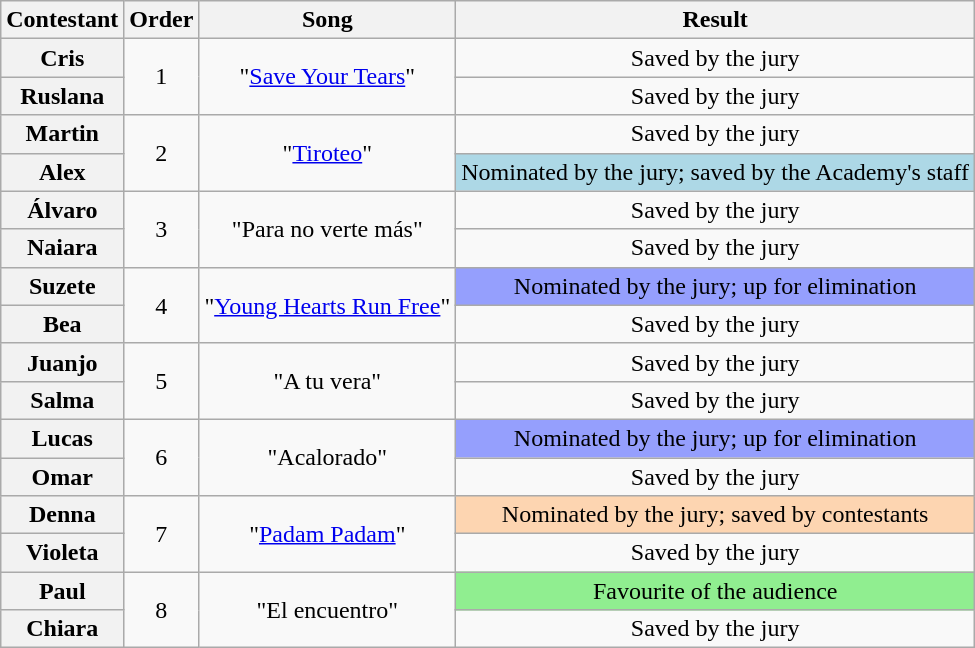<table class="wikitable sortable plainrowheaders" style="text-align:center;">
<tr>
<th scope="col">Contestant</th>
<th scope="col">Order</th>
<th scope="col">Song</th>
<th scope="col">Result</th>
</tr>
<tr>
<th scope="row">Cris</th>
<td rowspan=2>1</td>
<td rowspan=2>"<a href='#'>Save Your Tears</a>"</td>
<td>Saved by the jury</td>
</tr>
<tr>
<th scope="row">Ruslana</th>
<td>Saved by the jury</td>
</tr>
<tr>
<th scope="row">Martin</th>
<td rowspan=2>2</td>
<td rowspan=2>"<a href='#'>Tiroteo</a>"</td>
<td>Saved by the jury</td>
</tr>
<tr>
<th scope="row">Alex</th>
<td style="background:lightblue;">Nominated by the jury; saved by the Academy's staff</td>
</tr>
<tr>
<th scope="row">Álvaro</th>
<td rowspan=2>3</td>
<td rowspan=2>"Para no verte más"</td>
<td>Saved by the jury</td>
</tr>
<tr>
<th scope="row">Naiara</th>
<td>Saved by the jury</td>
</tr>
<tr>
<th scope="row">Suzete</th>
<td rowspan=2>4</td>
<td rowspan=2>"<a href='#'>Young Hearts Run Free</a>"</td>
<td style="background:#959ffd;">Nominated by the jury; up for elimination</td>
</tr>
<tr>
<th scope="row">Bea</th>
<td>Saved by the jury</td>
</tr>
<tr>
<th scope="row">Juanjo</th>
<td rowspan=2>5</td>
<td rowspan=2>"A tu vera"</td>
<td>Saved by the jury</td>
</tr>
<tr>
<th scope="row">Salma</th>
<td>Saved by the jury</td>
</tr>
<tr>
<th scope="row">Lucas</th>
<td rowspan=2>6</td>
<td rowspan=2>"Acalorado"</td>
<td style="background:#959ffd;">Nominated by the jury; up for elimination</td>
</tr>
<tr>
<th scope="row">Omar</th>
<td>Saved by the jury</td>
</tr>
<tr>
<th scope="row">Denna</th>
<td rowspan=2>7</td>
<td rowspan=2>"<a href='#'>Padam Padam</a>"</td>
<td style="background:#fdd5b1;">Nominated by the jury; saved by contestants</td>
</tr>
<tr>
<th scope="row">Violeta</th>
<td>Saved by the jury</td>
</tr>
<tr>
<th scope="row">Paul</th>
<td rowspan=2>8</td>
<td rowspan=2>"El encuentro"</td>
<td style="background:lightgreen;">Favourite of the audience</td>
</tr>
<tr>
<th scope="row">Chiara</th>
<td>Saved by the jury</td>
</tr>
</table>
